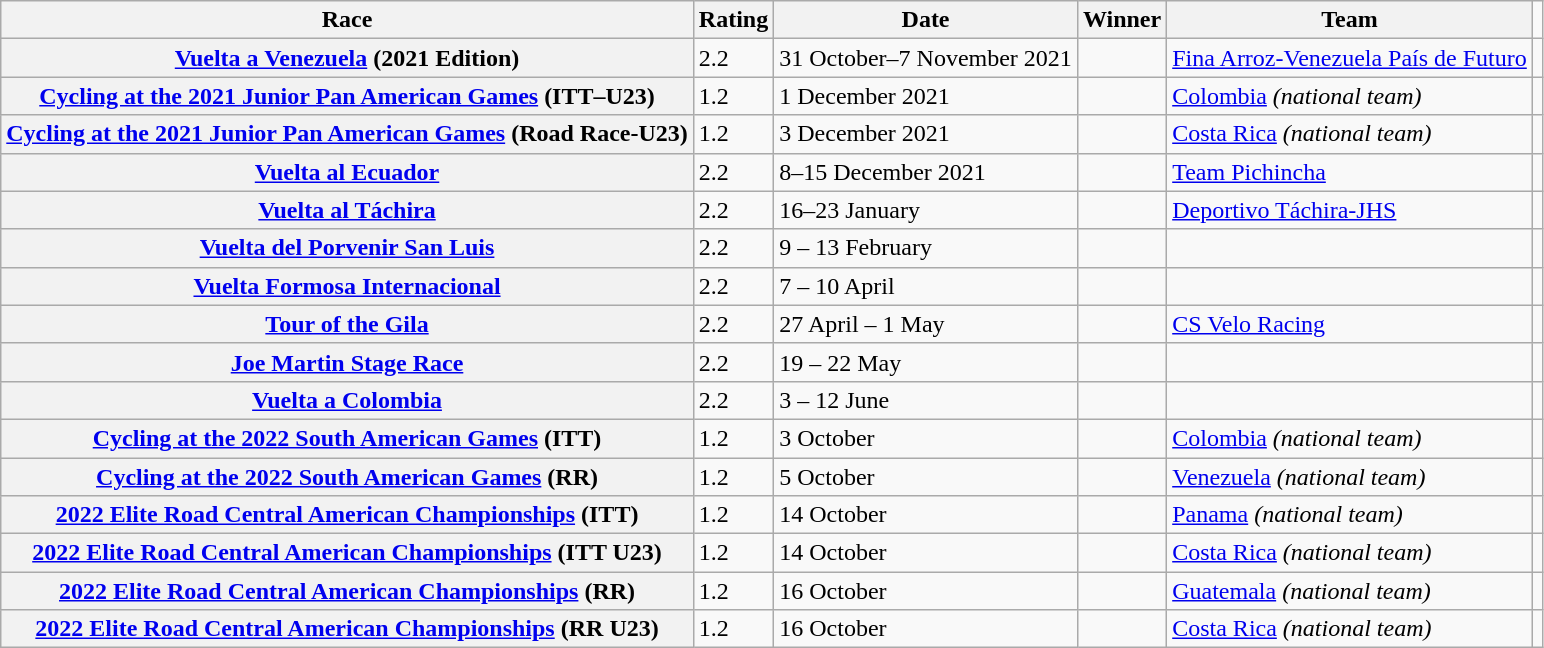<table class="wikitable plainrowheaders">
<tr>
<th scope="col">Race</th>
<th scope="col">Rating</th>
<th scope="col">Date</th>
<th scope="col">Winner</th>
<th scope="col">Team</th>
</tr>
<tr>
<th scope="row"> <a href='#'>Vuelta a Venezuela</a> (2021 Edition)</th>
<td>2.2</td>
<td>31 October–7 November 2021</td>
<td></td>
<td><a href='#'>Fina Arroz-Venezuela País de Futuro</a></td>
<td></td>
</tr>
<tr>
<th scope="row"> <a href='#'>Cycling at the 2021 Junior Pan American Games</a> (ITT–U23)</th>
<td>1.2</td>
<td>1 December 2021</td>
<td></td>
<td><a href='#'>Colombia</a> <em>(national team)</em></td>
<td></td>
</tr>
<tr>
<th scope="row"> <a href='#'>Cycling at the 2021 Junior Pan American Games</a> (Road Race-U23)</th>
<td>1.2</td>
<td>3 December 2021</td>
<td></td>
<td><a href='#'>Costa Rica</a> <em>(national team)</em></td>
<td></td>
</tr>
<tr>
<th scope="row"> <a href='#'>Vuelta al Ecuador</a></th>
<td>2.2</td>
<td>8–15 December 2021</td>
<td></td>
<td><a href='#'>Team Pichincha</a></td>
<td></td>
</tr>
<tr>
<th scope="row"> <a href='#'>Vuelta al Táchira</a></th>
<td>2.2</td>
<td>16–23 January</td>
<td></td>
<td><a href='#'>Deportivo Táchira-JHS</a></td>
<td></td>
</tr>
<tr>
<th scope="row"> <a href='#'>Vuelta del Porvenir San Luis</a></th>
<td>2.2</td>
<td>9 – 13 February</td>
<td></td>
<td></td>
<td></td>
</tr>
<tr>
<th scope="row"> <a href='#'>Vuelta Formosa Internacional</a></th>
<td>2.2</td>
<td>7 – 10 April</td>
<td></td>
<td></td>
<td></td>
</tr>
<tr>
<th scope="row"> <a href='#'>Tour of the Gila</a></th>
<td>2.2</td>
<td>27 April – 1 May</td>
<td></td>
<td><a href='#'>CS Velo Racing</a></td>
<td></td>
</tr>
<tr>
<th scope="row"> <a href='#'>Joe Martin Stage Race</a></th>
<td>2.2</td>
<td>19 – 22 May</td>
<td></td>
<td></td>
<td></td>
</tr>
<tr>
<th scope="row"> <a href='#'>Vuelta a Colombia</a></th>
<td>2.2</td>
<td>3 – 12 June</td>
<td></td>
<td></td>
<td></td>
</tr>
<tr>
<th scope="row"> <a href='#'>Cycling at the 2022 South American Games</a> (ITT)</th>
<td>1.2</td>
<td>3 October</td>
<td></td>
<td><a href='#'>Colombia</a> <em>(national team)</em></td>
<td></td>
</tr>
<tr>
<th scope="row"> <a href='#'>Cycling at the 2022 South American Games</a> (RR)</th>
<td>1.2</td>
<td>5 October</td>
<td></td>
<td><a href='#'>Venezuela</a> <em>(national team)</em></td>
<td></td>
</tr>
<tr>
<th scope="row"> <a href='#'>2022 Elite Road Central American Championships</a> (ITT)</th>
<td>1.2</td>
<td>14 October</td>
<td></td>
<td><a href='#'>Panama</a> <em>(national team)</em></td>
<td></td>
</tr>
<tr>
<th scope="row"> <a href='#'>2022 Elite Road Central American Championships</a> (ITT U23)</th>
<td>1.2</td>
<td>14 October</td>
<td></td>
<td><a href='#'>Costa Rica</a> <em>(national team)</em></td>
<td></td>
</tr>
<tr>
<th scope="row"> <a href='#'>2022 Elite Road Central American Championships</a> (RR)</th>
<td>1.2</td>
<td>16 October</td>
<td></td>
<td><a href='#'>Guatemala</a> <em>(national team)</em></td>
<td></td>
</tr>
<tr>
<th scope="row"> <a href='#'>2022 Elite Road Central American Championships</a> (RR U23)</th>
<td>1.2</td>
<td>16 October</td>
<td></td>
<td><a href='#'>Costa Rica</a> <em>(national team)</em></td>
<td></td>
</tr>
</table>
